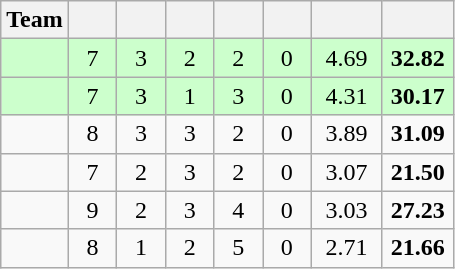<table class="wikitable" style="text-align:center;">
<tr>
<th>Team</th>
<th style="width:25px"></th>
<th style="width:25px"></th>
<th style="width:25px"></th>
<th style="width:25px"></th>
<th style="width:25px"></th>
<th style="width:40px"></th>
<th style="width:40px"></th>
</tr>
<tr style="background:#cfc">
<td style="text-align:left;"></td>
<td>7</td>
<td>3</td>
<td>2</td>
<td>2</td>
<td>0</td>
<td>4.69</td>
<td><strong>32.82</strong></td>
</tr>
<tr style="background:#cfc">
<td style="text-align:left;"></td>
<td>7</td>
<td>3</td>
<td>1</td>
<td>3</td>
<td>0</td>
<td>4.31</td>
<td><strong>30.17</strong></td>
</tr>
<tr>
<td style="text-align:left;"></td>
<td>8</td>
<td>3</td>
<td>3</td>
<td>2</td>
<td>0</td>
<td>3.89</td>
<td><strong>31.09</strong></td>
</tr>
<tr>
<td style="text-align:left;"></td>
<td>7</td>
<td>2</td>
<td>3</td>
<td>2</td>
<td>0</td>
<td>3.07</td>
<td><strong>21.50</strong></td>
</tr>
<tr>
<td style="text-align:left;"></td>
<td>9</td>
<td>2</td>
<td>3</td>
<td>4</td>
<td>0</td>
<td>3.03</td>
<td><strong>27.23</strong></td>
</tr>
<tr>
<td style="text-align:left;"></td>
<td>8</td>
<td>1</td>
<td>2</td>
<td>5</td>
<td>0</td>
<td>2.71</td>
<td><strong>21.66</strong></td>
</tr>
</table>
